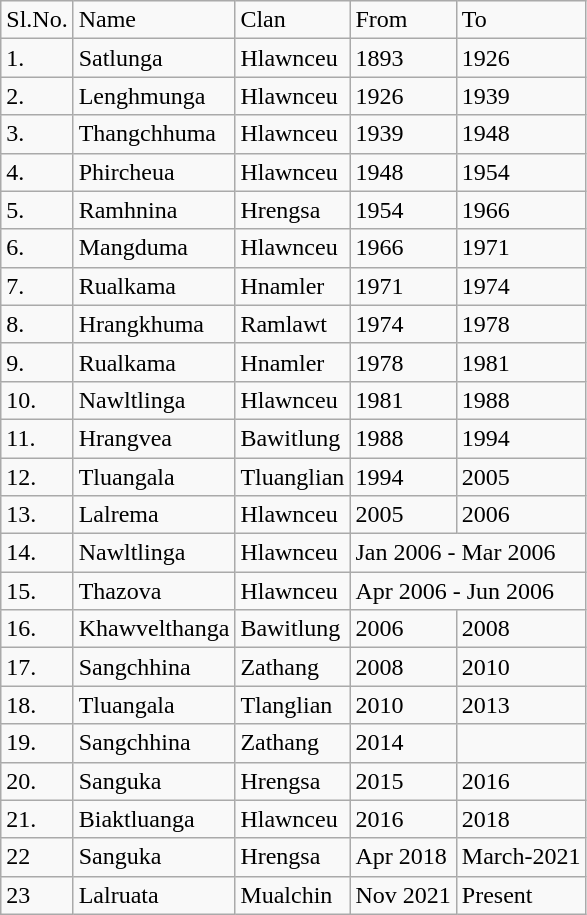<table class="wikitable">
<tr>
<td>Sl.No.</td>
<td>Name</td>
<td>Clan</td>
<td>From</td>
<td>To</td>
</tr>
<tr>
<td>1.</td>
<td>Satlunga</td>
<td>Hlawnceu</td>
<td>1893</td>
<td>1926</td>
</tr>
<tr>
<td>2.</td>
<td>Lenghmunga</td>
<td>Hlawnceu</td>
<td>1926</td>
<td>1939</td>
</tr>
<tr>
<td>3.</td>
<td>Thangchhuma</td>
<td>Hlawnceu</td>
<td>1939</td>
<td>1948</td>
</tr>
<tr>
<td>4.</td>
<td>Phircheua</td>
<td>Hlawnceu</td>
<td>1948</td>
<td>1954</td>
</tr>
<tr>
<td>5.</td>
<td>Ramhnina</td>
<td>Hrengsa</td>
<td>1954</td>
<td>1966</td>
</tr>
<tr>
<td>6.</td>
<td>Mangduma</td>
<td>Hlawnceu</td>
<td>1966</td>
<td>1971</td>
</tr>
<tr>
<td>7.</td>
<td>Rualkama</td>
<td>Hnamler</td>
<td>1971</td>
<td>1974</td>
</tr>
<tr>
<td>8.</td>
<td>Hrangkhuma</td>
<td>Ramlawt</td>
<td>1974</td>
<td>1978</td>
</tr>
<tr>
<td>9.</td>
<td>Rualkama</td>
<td>Hnamler</td>
<td>1978</td>
<td>1981</td>
</tr>
<tr>
<td>10.</td>
<td>Nawltlinga</td>
<td>Hlawnceu</td>
<td>1981</td>
<td>1988</td>
</tr>
<tr>
<td>11.</td>
<td>Hrangvea</td>
<td>Bawitlung</td>
<td>1988</td>
<td>1994</td>
</tr>
<tr>
<td>12.</td>
<td>Tluangala</td>
<td>Tluanglian</td>
<td>1994</td>
<td>2005</td>
</tr>
<tr>
<td>13.</td>
<td>Lalrema</td>
<td>Hlawnceu</td>
<td>2005</td>
<td>2006</td>
</tr>
<tr>
<td>14.</td>
<td>Nawltlinga</td>
<td>Hlawnceu</td>
<td colspan="2">Jan 2006 - Mar 2006</td>
</tr>
<tr>
<td>15.</td>
<td>Thazova</td>
<td>Hlawnceu</td>
<td colspan="2">Apr 2006 - Jun 2006</td>
</tr>
<tr>
<td>16.</td>
<td>Khawvelthanga</td>
<td>Bawitlung</td>
<td>2006</td>
<td>2008</td>
</tr>
<tr>
<td>17.</td>
<td>Sangchhina</td>
<td>Zathang</td>
<td>2008</td>
<td>2010</td>
</tr>
<tr>
<td>18.</td>
<td>Tluangala</td>
<td>Tlanglian</td>
<td>2010</td>
<td>2013</td>
</tr>
<tr>
<td>19.</td>
<td>Sangchhina</td>
<td>Zathang</td>
<td>2014</td>
<td></td>
</tr>
<tr>
<td>20.</td>
<td>Sanguka</td>
<td>Hrengsa</td>
<td>2015</td>
<td>2016</td>
</tr>
<tr>
<td>21.</td>
<td>Biaktluanga</td>
<td>Hlawnceu</td>
<td>2016</td>
<td>2018</td>
</tr>
<tr>
<td>22</td>
<td>Sanguka</td>
<td>Hrengsa</td>
<td>Apr 2018</td>
<td>March-2021</td>
</tr>
<tr>
<td>23</td>
<td>Lalruata</td>
<td>Mualchin</td>
<td>Nov 2021</td>
<td>Present</td>
</tr>
</table>
